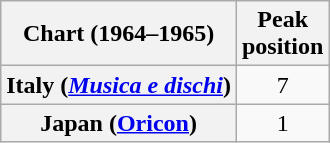<table class="wikitable plainrowheaders" style="text-align:center">
<tr>
<th scope="col">Chart (1964–1965)</th>
<th scope="col">Peak<br>position</th>
</tr>
<tr>
<th scope="row">Italy (<em><a href='#'>Musica e dischi</a></em>)</th>
<td>7</td>
</tr>
<tr>
<th scope="row">Japan (<a href='#'>Oricon</a>)</th>
<td>1</td>
</tr>
</table>
